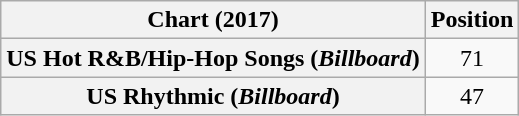<table class="wikitable sortable plainrowheaders" style="text-align:center">
<tr>
<th scope="col">Chart (2017)</th>
<th scope="col">Position</th>
</tr>
<tr>
<th scope="row">US Hot R&B/Hip-Hop Songs (<em>Billboard</em>)</th>
<td>71</td>
</tr>
<tr>
<th scope="row">US Rhythmic (<em>Billboard</em>)</th>
<td>47</td>
</tr>
</table>
